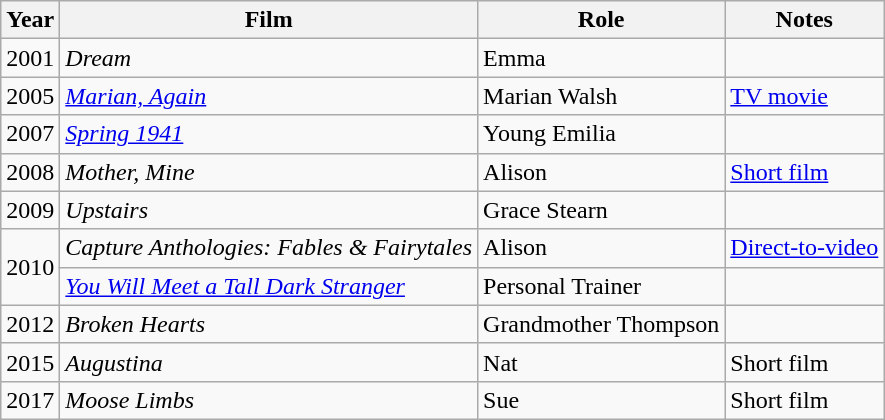<table class="wikitable">
<tr>
<th>Year</th>
<th>Film</th>
<th>Role</th>
<th>Notes</th>
</tr>
<tr>
<td>2001</td>
<td><em>Dream</em></td>
<td>Emma</td>
<td></td>
</tr>
<tr>
<td>2005</td>
<td><em><a href='#'>Marian, Again</a></em></td>
<td>Marian Walsh</td>
<td><a href='#'>TV movie</a></td>
</tr>
<tr>
<td>2007</td>
<td><em><a href='#'>Spring 1941</a></em></td>
<td>Young Emilia</td>
<td></td>
</tr>
<tr>
<td>2008</td>
<td><em>Mother, Mine</em></td>
<td>Alison</td>
<td><a href='#'>Short film</a></td>
</tr>
<tr>
<td>2009</td>
<td><em>Upstairs</em></td>
<td>Grace Stearn</td>
<td></td>
</tr>
<tr>
<td rowspan="2">2010</td>
<td><em>Capture Anthologies: Fables & Fairytales</em></td>
<td>Alison</td>
<td><a href='#'>Direct-to-video</a></td>
</tr>
<tr>
<td><em><a href='#'>You Will Meet a Tall Dark Stranger</a></em></td>
<td>Personal Trainer</td>
<td></td>
</tr>
<tr>
<td>2012</td>
<td><em>Broken Hearts</em></td>
<td>Grandmother Thompson</td>
<td></td>
</tr>
<tr>
<td>2015</td>
<td><em>Augustina</em></td>
<td>Nat</td>
<td>Short film</td>
</tr>
<tr>
<td>2017</td>
<td><em>Moose Limbs</em></td>
<td>Sue</td>
<td>Short film</td>
</tr>
</table>
